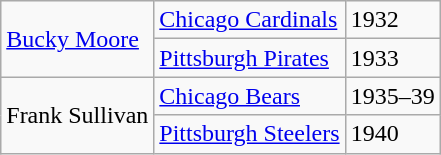<table class= "wikitable">
<tr>
<td rowspan=2><a href='#'>Bucky Moore</a></td>
<td><a href='#'>Chicago Cardinals</a></td>
<td>1932</td>
</tr>
<tr>
<td><a href='#'>Pittsburgh Pirates</a></td>
<td>1933</td>
</tr>
<tr>
<td rowspan=2>Frank Sullivan</td>
<td><a href='#'>Chicago Bears</a></td>
<td>1935–39</td>
</tr>
<tr>
<td><a href='#'>Pittsburgh Steelers</a></td>
<td>1940</td>
</tr>
</table>
